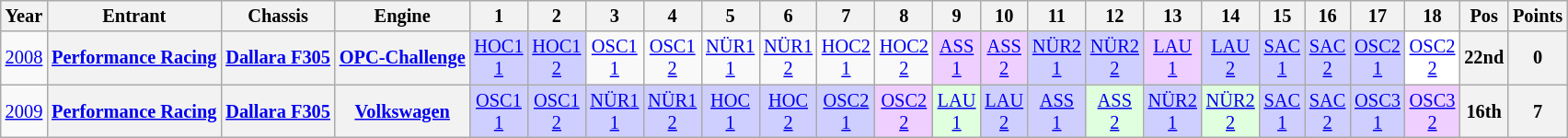<table class="wikitable" style="text-align:center; font-size:85%">
<tr>
<th>Year</th>
<th>Entrant</th>
<th>Chassis</th>
<th>Engine</th>
<th>1</th>
<th>2</th>
<th>3</th>
<th>4</th>
<th>5</th>
<th>6</th>
<th>7</th>
<th>8</th>
<th>9</th>
<th>10</th>
<th>11</th>
<th>12</th>
<th>13</th>
<th>14</th>
<th>15</th>
<th>16</th>
<th>17</th>
<th>18</th>
<th>Pos</th>
<th>Points</th>
</tr>
<tr>
<td><a href='#'>2008</a></td>
<th nowrap><a href='#'>Performance Racing</a></th>
<th nowrap><a href='#'>Dallara F305</a></th>
<th nowrap><a href='#'>OPC-Challenge</a></th>
<td style="background:#CFCFFF;"><a href='#'>HOC1<br>1</a><br></td>
<td style="background:#CFCFFF;"><a href='#'>HOC1<br>2</a><br></td>
<td><a href='#'>OSC1<br>1</a></td>
<td><a href='#'>OSC1<br>2</a></td>
<td><a href='#'>NÜR1<br>1</a></td>
<td><a href='#'>NÜR1<br>2</a></td>
<td><a href='#'>HOC2<br>1</a></td>
<td><a href='#'>HOC2<br>2</a></td>
<td style="background:#EFCFFF;"><a href='#'>ASS<br>1</a><br></td>
<td style="background:#EFCFFF;"><a href='#'>ASS<br>2</a><br></td>
<td style="background:#CFCFFF;"><a href='#'>NÜR2<br>1</a><br></td>
<td style="background:#CFCFFF;"><a href='#'>NÜR2<br>2</a><br></td>
<td style="background:#EFCFFF;"><a href='#'>LAU<br>1</a><br></td>
<td style="background:#CFCFFF;"><a href='#'>LAU<br>2</a><br></td>
<td style="background:#CFCFFF;"><a href='#'>SAC<br>1</a><br></td>
<td style="background:#CFCFFF;"><a href='#'>SAC<br>2</a><br></td>
<td style="background:#CFCFFF;"><a href='#'>OSC2<br>1</a><br></td>
<td style="background:#FFFFFF;"><a href='#'>OSC2<br>2</a><br></td>
<th>22nd</th>
<th>0</th>
</tr>
<tr>
<td><a href='#'>2009</a></td>
<th nowrap><a href='#'>Performance Racing</a></th>
<th nowrap><a href='#'>Dallara F305</a></th>
<th nowrap><a href='#'>Volkswagen</a></th>
<td style="background:#CFCFFF;"><a href='#'>OSC1<br>1</a><br></td>
<td style="background:#CFCFFF;"><a href='#'>OSC1<br>2</a><br></td>
<td style="background:#CFCFFF;"><a href='#'>NÜR1<br>1</a><br></td>
<td style="background:#CFCFFF;"><a href='#'>NÜR1<br>2</a><br></td>
<td style="background:#CFCFFF;"><a href='#'>HOC<br>1</a><br></td>
<td style="background:#CFCFFF;"><a href='#'>HOC<br>2</a><br></td>
<td style="background:#CFCFFF;"><a href='#'>OSC2<br>1</a><br></td>
<td style="background:#EFCFFF;"><a href='#'>OSC2<br>2</a><br></td>
<td style="background:#DFFFDF;"><a href='#'>LAU<br>1</a><br></td>
<td style="background:#CFCFFF;"><a href='#'>LAU<br>2</a><br></td>
<td style="background:#CFCFFF;"><a href='#'>ASS<br>1</a><br></td>
<td style="background:#DFFFDF;"><a href='#'>ASS<br>2</a><br></td>
<td style="background:#CFCFFF;"><a href='#'>NÜR2<br>1</a><br></td>
<td style="background:#DFFFDF;"><a href='#'>NÜR2<br>2</a><br></td>
<td style="background:#CFCFFF;"><a href='#'>SAC<br>1</a><br></td>
<td style="background:#CFCFFF;"><a href='#'>SAC<br>2</a><br></td>
<td style="background:#CFCFFF;"><a href='#'>OSC3<br>1</a><br></td>
<td style="background:#EFCFFF;"><a href='#'>OSC3<br>2</a><br></td>
<th>16th</th>
<th>7</th>
</tr>
</table>
